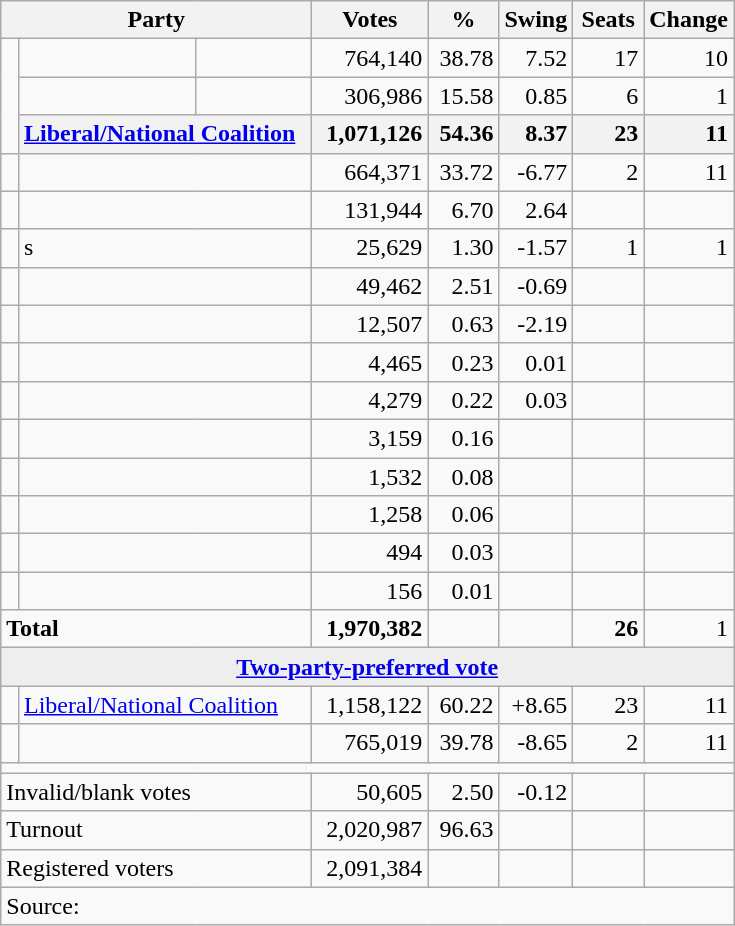<table class="wikitable">
<tr>
<th colspan="3" style="width:200px"><strong>Party</strong></th>
<th style="width:70px; text-align:center;"><strong>Votes</strong></th>
<th style="width:40px; text-align:center;"><strong>%</strong></th>
<th style="width:40px; text-align:center;"><strong>Swing</strong></th>
<th style="width:40px; text-align:center;"><strong>Seats</strong></th>
<th style="width:40px; text-align:center;"><strong>Change</strong></th>
</tr>
<tr>
<td rowspan="3"> </td>
<td> </td>
<td></td>
<td align=right>764,140</td>
<td align=right>38.78</td>
<td align=right>7.52</td>
<td align=right>17</td>
<td align=right> 10</td>
</tr>
<tr>
<td> </td>
<td></td>
<td align=right>306,986</td>
<td align=right>15.58</td>
<td align=right>0.85</td>
<td align=right>6</td>
<td align=right> 1</td>
</tr>
<tr>
<th colspan="2" style="text-align:left;"><a href='#'>Liberal/National Coalition</a></th>
<th style="text-align:right;">1,071,126</th>
<th style="text-align:right;">54.36</th>
<th style="text-align:right;">8.37</th>
<th style="text-align:right;">23</th>
<th style="text-align:right;"> 11</th>
</tr>
<tr>
<td> </td>
<td colspan=2></td>
<td align=right>664,371</td>
<td align=right>33.72</td>
<td align=right>-6.77</td>
<td align=right>2</td>
<td align=right> 11</td>
</tr>
<tr>
<td> </td>
<td colspan=2></td>
<td align=right>131,944</td>
<td align=right>6.70</td>
<td align=right>2.64</td>
<td align=right></td>
<td align=right></td>
</tr>
<tr>
<td> </td>
<td colspan=2>s</td>
<td align=right>25,629</td>
<td align=right>1.30</td>
<td align=right>-1.57</td>
<td align=right>1</td>
<td align=right> 1</td>
</tr>
<tr>
<td> </td>
<td colspan=2></td>
<td align=right>49,462</td>
<td align=right>2.51</td>
<td align=right>-0.69</td>
<td align=right></td>
<td align=right></td>
</tr>
<tr>
<td> </td>
<td colspan=2></td>
<td align=right>12,507</td>
<td align=right>0.63</td>
<td align=right>-2.19</td>
<td align=right></td>
<td align=right></td>
</tr>
<tr>
<td> </td>
<td colspan=2></td>
<td align=right>4,465</td>
<td align=right>0.23</td>
<td align=right>0.01</td>
<td align=right></td>
<td align=right></td>
</tr>
<tr>
<td> </td>
<td colspan=2></td>
<td align=right>4,279</td>
<td align=right>0.22</td>
<td align=right>0.03</td>
<td align=right></td>
<td align=right></td>
</tr>
<tr>
<td> </td>
<td colspan=2></td>
<td align=right>3,159</td>
<td align=right>0.16</td>
<td align=right></td>
<td align=right></td>
<td align=right></td>
</tr>
<tr>
<td> </td>
<td colspan=2></td>
<td align=right>1,532</td>
<td align=right>0.08</td>
<td align=right></td>
<td align=right></td>
<td align=right></td>
</tr>
<tr>
<td> </td>
<td colspan=2></td>
<td align=right>1,258</td>
<td align=right>0.06</td>
<td align=right></td>
<td align=right></td>
<td align=right></td>
</tr>
<tr>
<td> </td>
<td colspan=2></td>
<td align=right>494</td>
<td align=right>0.03</td>
<td align=right></td>
<td align=right></td>
<td align=right></td>
</tr>
<tr>
<td> </td>
<td colspan=2></td>
<td align=right>156</td>
<td align=right>0.01</td>
<td align=right></td>
<td align=right></td>
<td align=right></td>
</tr>
<tr>
<td colspan="3" align="left"><strong>Total</strong></td>
<td align=right><strong>1,970,382</strong></td>
<td align=right></td>
<td align=right></td>
<td align=right><strong>26</strong></td>
<td align=right> 1</td>
</tr>
<tr>
<td colspan="8" style="text-align:center; background:#eee;"><strong><a href='#'>Two-party-preferred vote</a></strong></td>
</tr>
<tr>
<td> </td>
<td colspan=2><a href='#'>Liberal/National Coalition</a></td>
<td align=right>1,158,122</td>
<td align=right>60.22</td>
<td align=right>+8.65</td>
<td align=right>23</td>
<td align=right> 11</td>
</tr>
<tr>
<td> </td>
<td colspan=2></td>
<td align=right>765,019</td>
<td align=right>39.78</td>
<td align=right>-8.65</td>
<td align=right>2</td>
<td align=right> 11</td>
</tr>
<tr>
<td colspan="8"></td>
</tr>
<tr>
<td colspan="3" style="text-align:left;">Invalid/blank votes</td>
<td align=right>50,605</td>
<td align=right>2.50</td>
<td align=right>-0.12</td>
<td></td>
<td></td>
</tr>
<tr>
<td colspan="3" style="text-align:left;">Turnout</td>
<td align=right>2,020,987</td>
<td align=right>96.63</td>
<td></td>
<td></td>
<td></td>
</tr>
<tr>
<td colspan="3" style="text-align:left;">Registered voters</td>
<td align=right>2,091,384</td>
<td></td>
<td></td>
<td></td>
<td></td>
</tr>
<tr>
<td colspan="8" align="left">Source: </td>
</tr>
</table>
